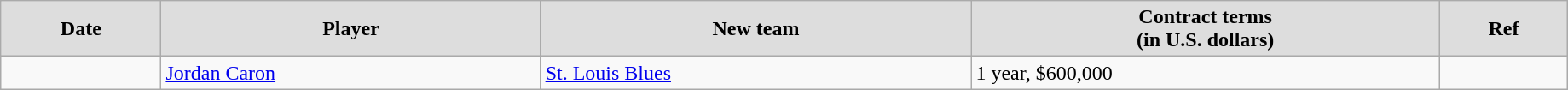<table class="wikitable" width=97%>
<tr align="center" bgcolor="#dddddd">
<td><strong>Date</strong></td>
<td><strong>Player</strong></td>
<td><strong>New team</strong></td>
<td><strong>Contract terms</strong><br><strong>(in U.S. dollars)</strong></td>
<td><strong>Ref</strong></td>
</tr>
<tr>
<td></td>
<td><a href='#'>Jordan Caron</a></td>
<td><a href='#'>St. Louis Blues</a></td>
<td>1 year, $600,000</td>
<td></td>
</tr>
</table>
